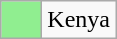<table class="wikitable">
<tr>
<td width="20px" style="background-color:#90EE90"></td>
<td>Kenya</td>
</tr>
</table>
